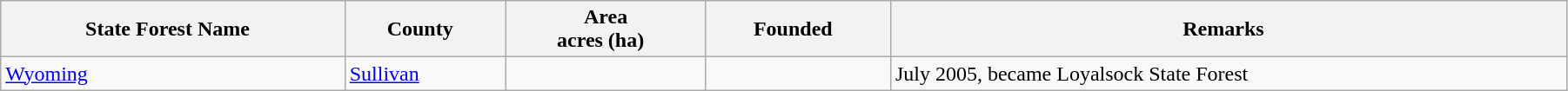<table class="wikitable sortable" style="width:95%">
<tr>
<th width="*"><strong>State Forest Name</strong>  </th>
<th width="*"><strong>County</strong>  </th>
<th width="*"><strong>Area</strong><br>acres (ha)  </th>
<th width="*"><strong>Founded</strong>  </th>
<th width="*"><strong>Remarks</strong>  </th>
</tr>
<tr>
<td><a href='#'>Wyoming</a></td>
<td><a href='#'>Sullivan</a></td>
<td></td>
<td></td>
<td>July 2005, became Loyalsock State Forest</td>
</tr>
</table>
